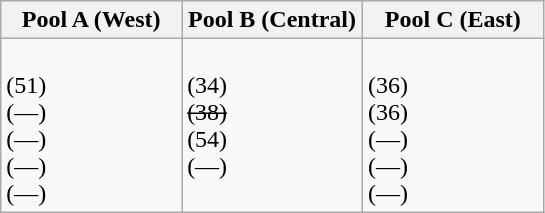<table class="wikitable">
<tr>
<th width=33%>Pool A (West)</th>
<th width=33%>Pool B (Central)</th>
<th width=33%>Pool C (East)</th>
</tr>
<tr>
<td valign=top><br> (51)<br>
 (—)<br>
 (—)<br>
 (—)<br>
 (—)</td>
<td valign=top><br> (34)<br>
<s> (38)</s><br>
 (54)<br>
 (—)</td>
<td><br> (36)<br>
 (36)<br>
 (—)<br>
 (—)<br>
 (—)</td>
</tr>
</table>
